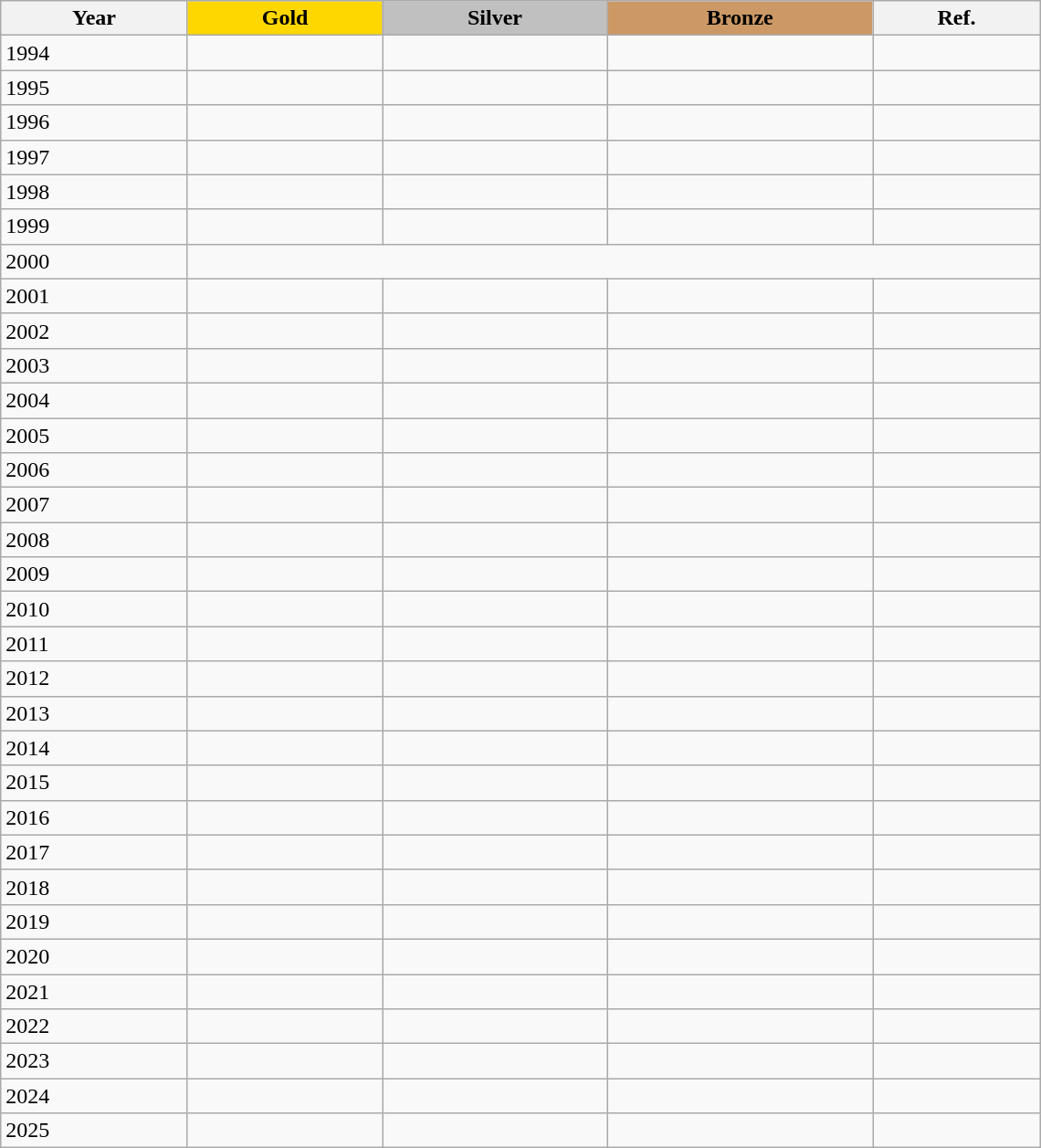<table class="wikitable sortable" style="width: 760px;">
<tr>
<th scope=col>Year</th>
<th scope=col style="background-color:Gold">Gold</th>
<th scope=col style="background-color:Silver">Silver</th>
<th scope=col style="background-color:#cc9966">Bronze</th>
<th class=unsortable>Ref.</th>
</tr>
<tr>
<td>1994</td>
<td></td>
<td></td>
<td></td>
<td></td>
</tr>
<tr>
<td>1995</td>
<td></td>
<td></td>
<td></td>
<td></td>
</tr>
<tr>
<td>1996</td>
<td></td>
<td></td>
<td></td>
<td></td>
</tr>
<tr>
<td>1997</td>
<td></td>
<td></td>
<td></td>
<td></td>
</tr>
<tr>
<td>1998</td>
<td></td>
<td></td>
<td></td>
<td></td>
</tr>
<tr>
<td>1999</td>
<td></td>
<td></td>
<td></td>
<td></td>
</tr>
<tr>
<td>2000</td>
<td colspan=4 align=center></td>
</tr>
<tr>
<td>2001</td>
<td></td>
<td></td>
<td></td>
<td></td>
</tr>
<tr>
<td>2002</td>
<td></td>
<td></td>
<td></td>
<td></td>
</tr>
<tr>
<td>2003</td>
<td></td>
<td></td>
<td></td>
<td></td>
</tr>
<tr>
<td>2004</td>
<td></td>
<td></td>
<td></td>
<td></td>
</tr>
<tr>
<td>2005</td>
<td></td>
<td></td>
<td></td>
<td></td>
</tr>
<tr>
<td>2006</td>
<td></td>
<td></td>
<td></td>
<td></td>
</tr>
<tr>
<td>2007</td>
<td></td>
<td></td>
<td></td>
<td></td>
</tr>
<tr>
<td>2008</td>
<td></td>
<td></td>
<td></td>
<td></td>
</tr>
<tr>
<td>2009</td>
<td></td>
<td></td>
<td></td>
<td></td>
</tr>
<tr>
<td>2010</td>
<td></td>
<td></td>
<td></td>
<td></td>
</tr>
<tr>
<td>2011</td>
<td></td>
<td></td>
<td></td>
<td></td>
</tr>
<tr>
<td>2012</td>
<td></td>
<td></td>
<td></td>
<td></td>
</tr>
<tr>
<td>2013</td>
<td></td>
<td></td>
<td></td>
<td></td>
</tr>
<tr>
<td>2014</td>
<td></td>
<td></td>
<td></td>
<td></td>
</tr>
<tr>
<td>2015</td>
<td></td>
<td></td>
<td></td>
<td></td>
</tr>
<tr>
<td>2016</td>
<td></td>
<td></td>
<td></td>
<td></td>
</tr>
<tr>
<td>2017</td>
<td></td>
<td></td>
<td></td>
<td></td>
</tr>
<tr>
<td>2018</td>
<td></td>
<td></td>
<td></td>
<td></td>
</tr>
<tr>
<td>2019</td>
<td></td>
<td></td>
<td></td>
<td></td>
</tr>
<tr>
<td>2020</td>
<td></td>
<td></td>
<td></td>
<td></td>
</tr>
<tr>
<td>2021</td>
<td></td>
<td></td>
<td></td>
<td></td>
</tr>
<tr>
<td>2022</td>
<td></td>
<td></td>
<td></td>
<td></td>
</tr>
<tr>
<td>2023</td>
<td></td>
<td></td>
<td></td>
<td></td>
</tr>
<tr>
<td>2024</td>
<td></td>
<td></td>
<td></td>
<td></td>
</tr>
<tr>
<td>2025</td>
<td></td>
<td></td>
<td></td>
<td></td>
</tr>
</table>
